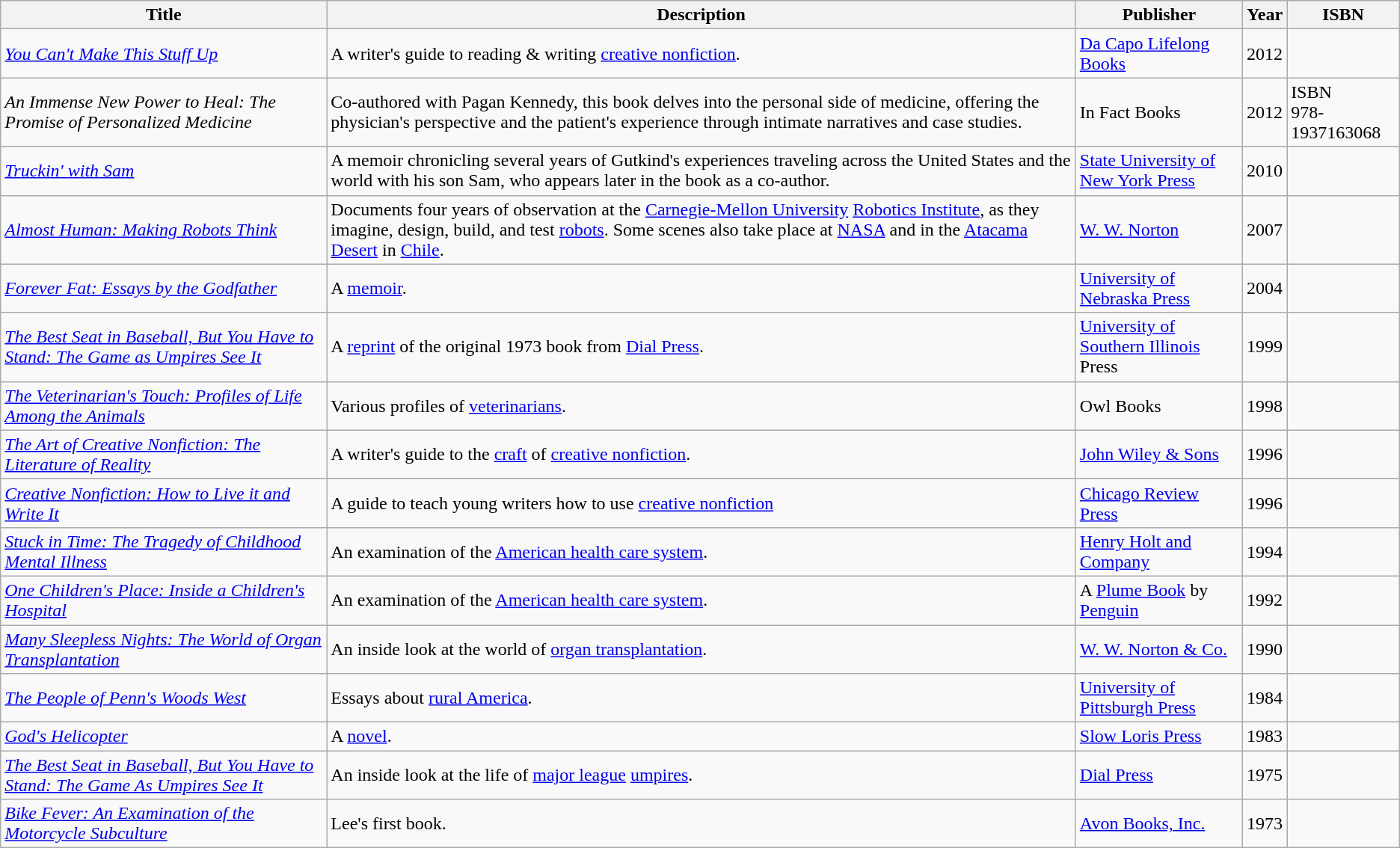<table class="wikitable">
<tr>
<th>Title</th>
<th>Description</th>
<th>Publisher</th>
<th>Year</th>
<th>ISBN</th>
</tr>
<tr>
<td><em><a href='#'>You Can't Make This Stuff Up</a></em></td>
<td>A writer's guide to reading & writing <a href='#'>creative nonfiction</a>.</td>
<td><a href='#'>Da Capo Lifelong Books</a></td>
<td>2012</td>
<td></td>
</tr>
<tr>
<td><em>An Immense New Power to Heal: The Promise of Personalized Medicine</em></td>
<td>Co-authored with Pagan Kennedy, this book delves into the personal side of medicine, offering the physician's perspective and the patient's experience through intimate narratives and case studies.</td>
<td>In Fact Books</td>
<td>2012</td>
<td>ISBN<br>978-1937163068</td>
</tr>
<tr>
<td><em><a href='#'>Truckin' with Sam</a></em></td>
<td>A memoir chronicling several years of Gutkind's experiences traveling across the United States and the world with his son Sam, who appears later in the book as a co-author.</td>
<td><a href='#'>State University of New York Press</a></td>
<td>2010</td>
<td></td>
</tr>
<tr>
<td><em><a href='#'>Almost Human: Making Robots Think</a></em></td>
<td>Documents four years of observation at the <a href='#'>Carnegie-Mellon University</a> <a href='#'>Robotics Institute</a>, as they imagine, design, build, and test <a href='#'>robots</a>. Some scenes also take place at <a href='#'>NASA</a> and in the <a href='#'>Atacama Desert</a> in <a href='#'>Chile</a>.</td>
<td><a href='#'>W. W. Norton</a></td>
<td>2007</td>
<td></td>
</tr>
<tr>
<td><em><a href='#'>Forever Fat: Essays by the Godfather</a></em></td>
<td>A <a href='#'>memoir</a>.</td>
<td><a href='#'>University of Nebraska Press</a></td>
<td>2004</td>
<td></td>
</tr>
<tr>
<td><em><a href='#'>The Best Seat in Baseball, But You Have to Stand: The Game as Umpires See It</a></em></td>
<td>A <a href='#'>reprint</a> of the original 1973 book from <a href='#'>Dial Press</a>.</td>
<td><a href='#'>University of Southern Illinois</a> Press</td>
<td>1999</td>
<td></td>
</tr>
<tr>
<td><em><a href='#'>The Veterinarian's Touch: Profiles of Life Among the Animals</a></em></td>
<td>Various profiles of <a href='#'>veterinarians</a>.</td>
<td>Owl Books</td>
<td>1998</td>
<td></td>
</tr>
<tr>
<td><em><a href='#'>The Art of Creative Nonfiction: The Literature of Reality</a></em></td>
<td>A writer's guide to the <a href='#'>craft</a> of <a href='#'>creative nonfiction</a>.</td>
<td><a href='#'>John Wiley & Sons</a></td>
<td>1996</td>
<td></td>
</tr>
<tr>
<td><em><a href='#'>Creative Nonfiction: How to Live it and Write It</a></em></td>
<td>A guide to teach young writers how to use <a href='#'>creative nonfiction</a></td>
<td><a href='#'>Chicago Review Press</a></td>
<td>1996</td>
<td></td>
</tr>
<tr>
<td><em><a href='#'>Stuck in Time: The Tragedy of Childhood Mental Illness</a></em></td>
<td>An examination of the <a href='#'>American health care system</a>.</td>
<td><a href='#'>Henry Holt and Company</a></td>
<td>1994</td>
<td></td>
</tr>
<tr>
<td><em><a href='#'>One Children's Place: Inside a Children's Hospital</a></em></td>
<td>An examination of the <a href='#'>American health care system</a>.</td>
<td>A <a href='#'>Plume Book</a> by <a href='#'>Penguin</a></td>
<td>1992</td>
<td></td>
</tr>
<tr>
<td><em><a href='#'>Many Sleepless Nights: The World of Organ Transplantation</a></em></td>
<td>An inside look at the world of <a href='#'>organ transplantation</a>.</td>
<td><a href='#'>W. W. Norton & Co.</a></td>
<td>1990</td>
<td></td>
</tr>
<tr>
<td><em><a href='#'>The People of Penn's Woods West</a></em></td>
<td>Essays about <a href='#'>rural America</a>.</td>
<td><a href='#'>University of Pittsburgh Press</a></td>
<td>1984</td>
<td></td>
</tr>
<tr>
<td><em><a href='#'>God's Helicopter</a></em></td>
<td>A <a href='#'>novel</a>.</td>
<td><a href='#'>Slow Loris Press</a></td>
<td>1983</td>
<td></td>
</tr>
<tr>
<td><em><a href='#'>The Best Seat in Baseball, But You Have to Stand: The Game As Umpires See It</a></em></td>
<td>An inside look at the life of <a href='#'>major league</a> <a href='#'>umpires</a>.</td>
<td><a href='#'>Dial Press</a></td>
<td>1975</td>
<td></td>
</tr>
<tr>
<td><em><a href='#'>Bike Fever: An Examination of the Motorcycle Subculture</a></em></td>
<td>Lee's first book.</td>
<td><a href='#'>Avon Books, Inc.</a></td>
<td>1973</td>
<td></td>
</tr>
</table>
